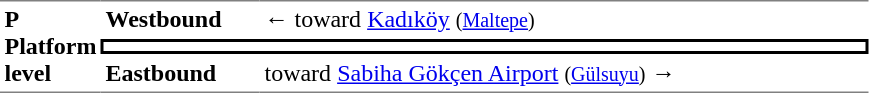<table table border=0 cellspacing=0 cellpadding=3>
<tr>
<td style="border-top:solid 1px gray;border-bottom:solid 1px gray;" width=50 rowspan=3 valign=top><strong>P<br>Platform level</strong></td>
<td style="border-top:solid 1px gray;" width=100><strong>Westbound</strong></td>
<td style="border-top:solid 1px gray;" width=400>←  toward <a href='#'>Kadıköy</a> <small>(<a href='#'>Maltepe</a>)</small></td>
</tr>
<tr>
<td style="border-top:solid 2px black;border-right:solid 2px black;border-left:solid 2px black;border-bottom:solid 2px black;text-align:center;" colspan=2></td>
</tr>
<tr>
<td style="border-bottom:solid 1px gray;"><strong>Eastbound</strong></td>
<td style="border-bottom:solid 1px gray;"> toward <a href='#'>Sabiha Gökçen Airport</a> <small>(<a href='#'>Gülsuyu</a>)</small> →</td>
</tr>
</table>
